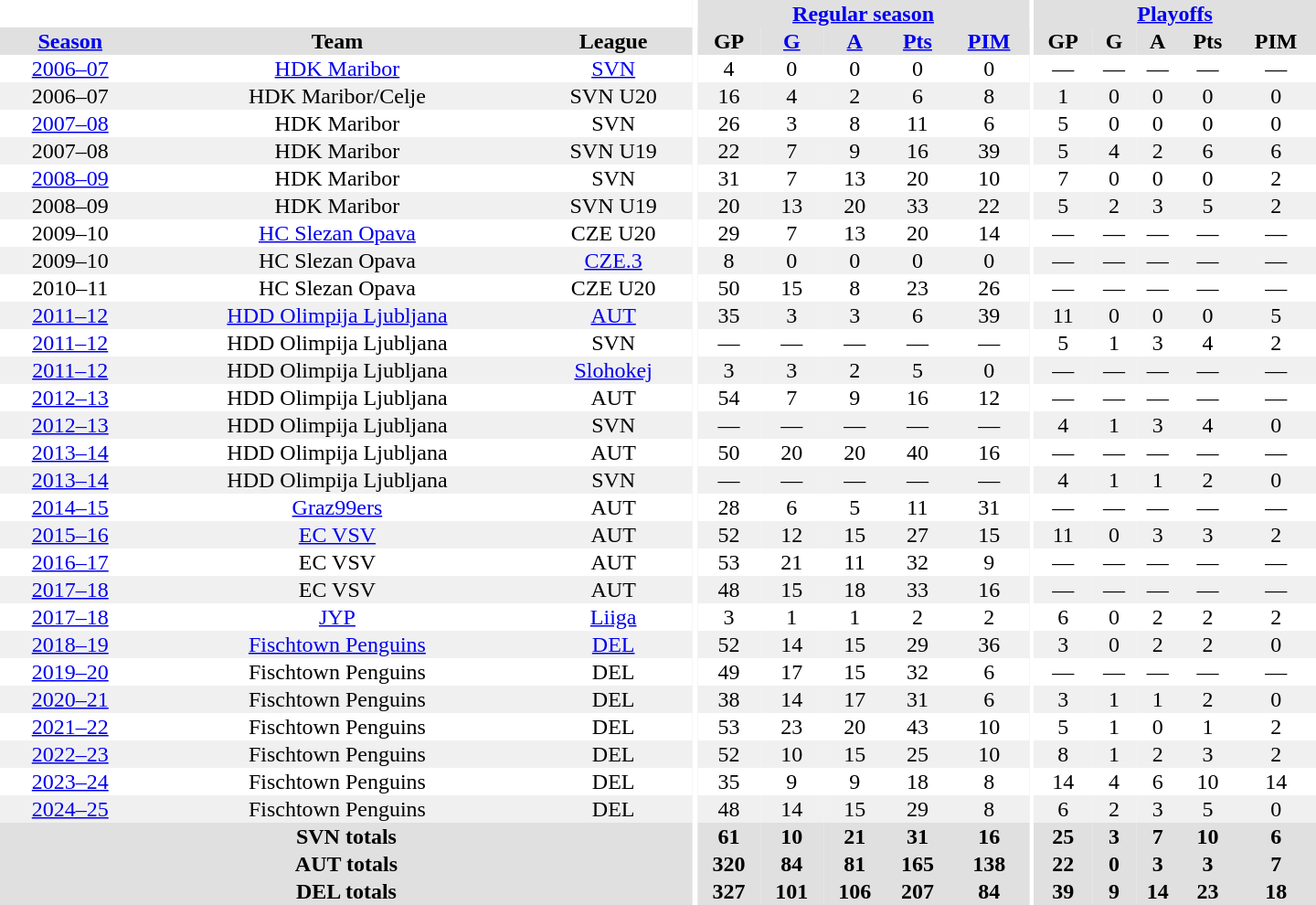<table border="0" cellpadding="1" cellspacing="0" style="text-align:center; width:60em">
<tr bgcolor="#e0e0e0">
<th colspan="3" bgcolor="#ffffff"></th>
<th rowspan="99" bgcolor="#ffffff"></th>
<th colspan="5"><a href='#'>Regular season</a></th>
<th rowspan="99" bgcolor="#ffffff"></th>
<th colspan="5"><a href='#'>Playoffs</a></th>
</tr>
<tr bgcolor="#e0e0e0">
<th><a href='#'>Season</a></th>
<th>Team</th>
<th>League</th>
<th>GP</th>
<th><a href='#'>G</a></th>
<th><a href='#'>A</a></th>
<th><a href='#'>Pts</a></th>
<th><a href='#'>PIM</a></th>
<th>GP</th>
<th>G</th>
<th>A</th>
<th>Pts</th>
<th>PIM</th>
</tr>
<tr>
<td><a href='#'>2006–07</a></td>
<td><a href='#'>HDK Maribor</a></td>
<td><a href='#'>SVN</a></td>
<td>4</td>
<td>0</td>
<td>0</td>
<td>0</td>
<td>0</td>
<td>—</td>
<td>—</td>
<td>—</td>
<td>—</td>
<td>—</td>
</tr>
<tr bgcolor="#f0f0f0">
<td>2006–07</td>
<td>HDK Maribor/Celje</td>
<td>SVN U20</td>
<td>16</td>
<td>4</td>
<td>2</td>
<td>6</td>
<td>8</td>
<td>1</td>
<td>0</td>
<td>0</td>
<td>0</td>
<td>0</td>
</tr>
<tr>
<td><a href='#'>2007–08</a></td>
<td>HDK Maribor</td>
<td>SVN</td>
<td>26</td>
<td>3</td>
<td>8</td>
<td>11</td>
<td>6</td>
<td>5</td>
<td>0</td>
<td>0</td>
<td>0</td>
<td>0</td>
</tr>
<tr bgcolor="#f0f0f0">
<td>2007–08</td>
<td>HDK Maribor</td>
<td>SVN U19</td>
<td>22</td>
<td>7</td>
<td>9</td>
<td>16</td>
<td>39</td>
<td>5</td>
<td>4</td>
<td>2</td>
<td>6</td>
<td>6</td>
</tr>
<tr>
<td><a href='#'>2008–09</a></td>
<td>HDK Maribor</td>
<td>SVN</td>
<td>31</td>
<td>7</td>
<td>13</td>
<td>20</td>
<td>10</td>
<td>7</td>
<td>0</td>
<td>0</td>
<td>0</td>
<td>2</td>
</tr>
<tr bgcolor="#f0f0f0">
<td>2008–09</td>
<td>HDK Maribor</td>
<td>SVN U19</td>
<td>20</td>
<td>13</td>
<td>20</td>
<td>33</td>
<td>22</td>
<td>5</td>
<td>2</td>
<td>3</td>
<td>5</td>
<td>2</td>
</tr>
<tr>
<td>2009–10</td>
<td><a href='#'>HC Slezan Opava</a></td>
<td>CZE U20</td>
<td>29</td>
<td>7</td>
<td>13</td>
<td>20</td>
<td>14</td>
<td>—</td>
<td>—</td>
<td>—</td>
<td>—</td>
<td>—</td>
</tr>
<tr bgcolor="#f0f0f0">
<td>2009–10</td>
<td>HC Slezan Opava</td>
<td><a href='#'>CZE.3</a></td>
<td>8</td>
<td>0</td>
<td>0</td>
<td>0</td>
<td>0</td>
<td>—</td>
<td>—</td>
<td>—</td>
<td>—</td>
<td>—</td>
</tr>
<tr>
<td>2010–11</td>
<td>HC Slezan Opava</td>
<td>CZE U20</td>
<td>50</td>
<td>15</td>
<td>8</td>
<td>23</td>
<td>26</td>
<td>—</td>
<td>—</td>
<td>—</td>
<td>—</td>
<td>—</td>
</tr>
<tr bgcolor="#f0f0f0">
<td><a href='#'>2011–12</a></td>
<td><a href='#'>HDD Olimpija Ljubljana</a></td>
<td><a href='#'>AUT</a></td>
<td>35</td>
<td>3</td>
<td>3</td>
<td>6</td>
<td>39</td>
<td>11</td>
<td>0</td>
<td>0</td>
<td>0</td>
<td>5</td>
</tr>
<tr>
<td><a href='#'>2011–12</a></td>
<td>HDD Olimpija Ljubljana</td>
<td>SVN</td>
<td>—</td>
<td>—</td>
<td>—</td>
<td>—</td>
<td>—</td>
<td>5</td>
<td>1</td>
<td>3</td>
<td>4</td>
<td>2</td>
</tr>
<tr bgcolor="#f0f0f0">
<td><a href='#'>2011–12</a></td>
<td>HDD Olimpija Ljubljana</td>
<td><a href='#'>Slohokej</a></td>
<td>3</td>
<td>3</td>
<td>2</td>
<td>5</td>
<td>0</td>
<td>—</td>
<td>—</td>
<td>—</td>
<td>—</td>
<td>—</td>
</tr>
<tr>
<td><a href='#'>2012–13</a></td>
<td>HDD Olimpija Ljubljana</td>
<td>AUT</td>
<td>54</td>
<td>7</td>
<td>9</td>
<td>16</td>
<td>12</td>
<td>—</td>
<td>—</td>
<td>—</td>
<td>—</td>
<td>—</td>
</tr>
<tr bgcolor="#f0f0f0">
<td><a href='#'>2012–13</a></td>
<td>HDD Olimpija Ljubljana</td>
<td>SVN</td>
<td>—</td>
<td>—</td>
<td>—</td>
<td>—</td>
<td>—</td>
<td>4</td>
<td>1</td>
<td>3</td>
<td>4</td>
<td>0</td>
</tr>
<tr>
<td><a href='#'>2013–14</a></td>
<td>HDD Olimpija Ljubljana</td>
<td>AUT</td>
<td>50</td>
<td>20</td>
<td>20</td>
<td>40</td>
<td>16</td>
<td>—</td>
<td>—</td>
<td>—</td>
<td>—</td>
<td>—</td>
</tr>
<tr bgcolor="#f0f0f0">
<td><a href='#'>2013–14</a></td>
<td>HDD Olimpija Ljubljana</td>
<td>SVN</td>
<td>—</td>
<td>—</td>
<td>—</td>
<td>—</td>
<td>—</td>
<td>4</td>
<td>1</td>
<td>1</td>
<td>2</td>
<td>0</td>
</tr>
<tr>
<td><a href='#'>2014–15</a></td>
<td><a href='#'>Graz99ers</a></td>
<td>AUT</td>
<td>28</td>
<td>6</td>
<td>5</td>
<td>11</td>
<td>31</td>
<td>—</td>
<td>—</td>
<td>—</td>
<td>—</td>
<td>—</td>
</tr>
<tr bgcolor="#f0f0f0">
<td><a href='#'>2015–16</a></td>
<td><a href='#'>EC VSV</a></td>
<td>AUT</td>
<td>52</td>
<td>12</td>
<td>15</td>
<td>27</td>
<td>15</td>
<td>11</td>
<td>0</td>
<td>3</td>
<td>3</td>
<td>2</td>
</tr>
<tr>
<td><a href='#'>2016–17</a></td>
<td>EC VSV</td>
<td>AUT</td>
<td>53</td>
<td>21</td>
<td>11</td>
<td>32</td>
<td>9</td>
<td>—</td>
<td>—</td>
<td>—</td>
<td>—</td>
<td>—</td>
</tr>
<tr bgcolor="#f0f0f0">
<td><a href='#'>2017–18</a></td>
<td>EC VSV</td>
<td>AUT</td>
<td>48</td>
<td>15</td>
<td>18</td>
<td>33</td>
<td>16</td>
<td>—</td>
<td>—</td>
<td>—</td>
<td>—</td>
<td>—</td>
</tr>
<tr>
<td><a href='#'>2017–18</a></td>
<td><a href='#'>JYP</a></td>
<td><a href='#'>Liiga</a></td>
<td>3</td>
<td>1</td>
<td>1</td>
<td>2</td>
<td>2</td>
<td>6</td>
<td>0</td>
<td>2</td>
<td>2</td>
<td>2</td>
</tr>
<tr bgcolor="#f0f0f0">
<td><a href='#'>2018–19</a></td>
<td><a href='#'>Fischtown Penguins</a></td>
<td><a href='#'>DEL</a></td>
<td>52</td>
<td>14</td>
<td>15</td>
<td>29</td>
<td>36</td>
<td>3</td>
<td>0</td>
<td>2</td>
<td>2</td>
<td>0</td>
</tr>
<tr>
<td><a href='#'>2019–20</a></td>
<td>Fischtown Penguins</td>
<td>DEL</td>
<td>49</td>
<td>17</td>
<td>15</td>
<td>32</td>
<td>6</td>
<td>—</td>
<td>—</td>
<td>—</td>
<td>—</td>
<td>—</td>
</tr>
<tr bgcolor="#f0f0f0">
<td><a href='#'>2020–21</a></td>
<td>Fischtown Penguins</td>
<td>DEL</td>
<td>38</td>
<td>14</td>
<td>17</td>
<td>31</td>
<td>6</td>
<td>3</td>
<td>1</td>
<td>1</td>
<td>2</td>
<td>0</td>
</tr>
<tr>
<td><a href='#'>2021–22</a></td>
<td>Fischtown Penguins</td>
<td>DEL</td>
<td>53</td>
<td>23</td>
<td>20</td>
<td>43</td>
<td>10</td>
<td>5</td>
<td>1</td>
<td>0</td>
<td>1</td>
<td>2</td>
</tr>
<tr bgcolor="#f0f0f0">
<td><a href='#'>2022–23</a></td>
<td>Fischtown Penguins</td>
<td>DEL</td>
<td>52</td>
<td>10</td>
<td>15</td>
<td>25</td>
<td>10</td>
<td>8</td>
<td>1</td>
<td>2</td>
<td>3</td>
<td>2</td>
</tr>
<tr>
<td><a href='#'>2023–24</a></td>
<td>Fischtown Penguins</td>
<td>DEL</td>
<td>35</td>
<td>9</td>
<td>9</td>
<td>18</td>
<td>8</td>
<td>14</td>
<td>4</td>
<td>6</td>
<td>10</td>
<td>14</td>
</tr>
<tr bgcolor="#f0f0f0">
<td><a href='#'>2024–25</a></td>
<td>Fischtown Penguins</td>
<td>DEL</td>
<td>48</td>
<td>14</td>
<td>15</td>
<td>29</td>
<td>8</td>
<td>6</td>
<td>2</td>
<td>3</td>
<td>5</td>
<td>0</td>
</tr>
<tr bgcolor="#e0e0e0">
<th colspan="3">SVN totals</th>
<th>61</th>
<th>10</th>
<th>21</th>
<th>31</th>
<th>16</th>
<th>25</th>
<th>3</th>
<th>7</th>
<th>10</th>
<th>6</th>
</tr>
<tr bgcolor="#e0e0e0">
<th colspan="3">AUT totals</th>
<th>320</th>
<th>84</th>
<th>81</th>
<th>165</th>
<th>138</th>
<th>22</th>
<th>0</th>
<th>3</th>
<th>3</th>
<th>7</th>
</tr>
<tr bgcolor="#e0e0e0">
<th colspan="3">DEL totals</th>
<th>327</th>
<th>101</th>
<th>106</th>
<th>207</th>
<th>84</th>
<th>39</th>
<th>9</th>
<th>14</th>
<th>23</th>
<th>18</th>
</tr>
</table>
